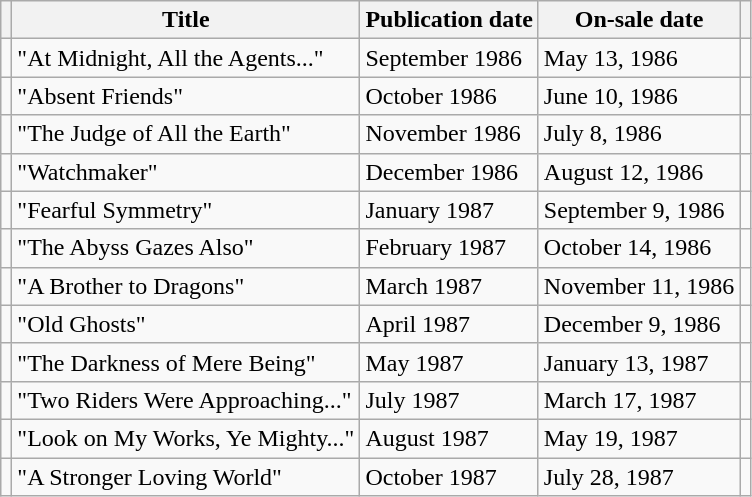<table class="wikitable mw-collapsible">
<tr>
<th></th>
<th>Title</th>
<th>Publication date</th>
<th>On-sale date</th>
<th></th>
</tr>
<tr>
<td></td>
<td>"At Midnight, All the Agents..."</td>
<td>September 1986</td>
<td>May 13, 1986</td>
<td></td>
</tr>
<tr>
<td></td>
<td>"Absent Friends"</td>
<td>October 1986</td>
<td>June 10, 1986</td>
<td></td>
</tr>
<tr>
<td></td>
<td>"The Judge of All the Earth"</td>
<td>November 1986</td>
<td>July 8, 1986</td>
<td></td>
</tr>
<tr>
<td></td>
<td>"Watchmaker"</td>
<td>December 1986</td>
<td>August 12, 1986</td>
<td></td>
</tr>
<tr>
<td></td>
<td>"Fearful Symmetry"</td>
<td>January 1987</td>
<td>September 9, 1986</td>
<td></td>
</tr>
<tr>
<td></td>
<td>"The Abyss Gazes Also"</td>
<td>February 1987</td>
<td>October 14, 1986</td>
<td></td>
</tr>
<tr>
<td></td>
<td>"A Brother to Dragons"</td>
<td>March 1987</td>
<td>November 11, 1986</td>
<td></td>
</tr>
<tr>
<td></td>
<td>"Old Ghosts"</td>
<td>April 1987</td>
<td>December 9, 1986</td>
<td></td>
</tr>
<tr>
<td></td>
<td>"The Darkness of Mere Being"</td>
<td>May 1987</td>
<td>January 13, 1987</td>
<td></td>
</tr>
<tr>
<td></td>
<td>"Two Riders Were Approaching..."</td>
<td>July 1987</td>
<td>March 17, 1987</td>
<td></td>
</tr>
<tr>
<td></td>
<td>"Look on My Works, Ye Mighty..."</td>
<td>August 1987</td>
<td>May 19, 1987</td>
<td></td>
</tr>
<tr>
<td></td>
<td>"A Stronger Loving World"</td>
<td>October 1987</td>
<td>July 28, 1987</td>
<td></td>
</tr>
</table>
